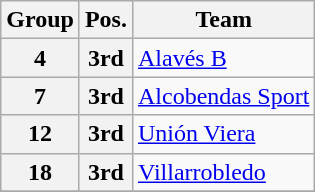<table class="wikitable">
<tr>
<th>Group</th>
<th>Pos.</th>
<th>Team</th>
</tr>
<tr>
<th>4</th>
<th>3rd</th>
<td><a href='#'>Alavés B</a></td>
</tr>
<tr>
<th>7</th>
<th>3rd</th>
<td><a href='#'>Alcobendas Sport</a></td>
</tr>
<tr>
<th>12</th>
<th>3rd</th>
<td><a href='#'>Unión Viera</a></td>
</tr>
<tr>
<th>18</th>
<th>3rd</th>
<td><a href='#'>Villarrobledo</a></td>
</tr>
<tr>
</tr>
</table>
